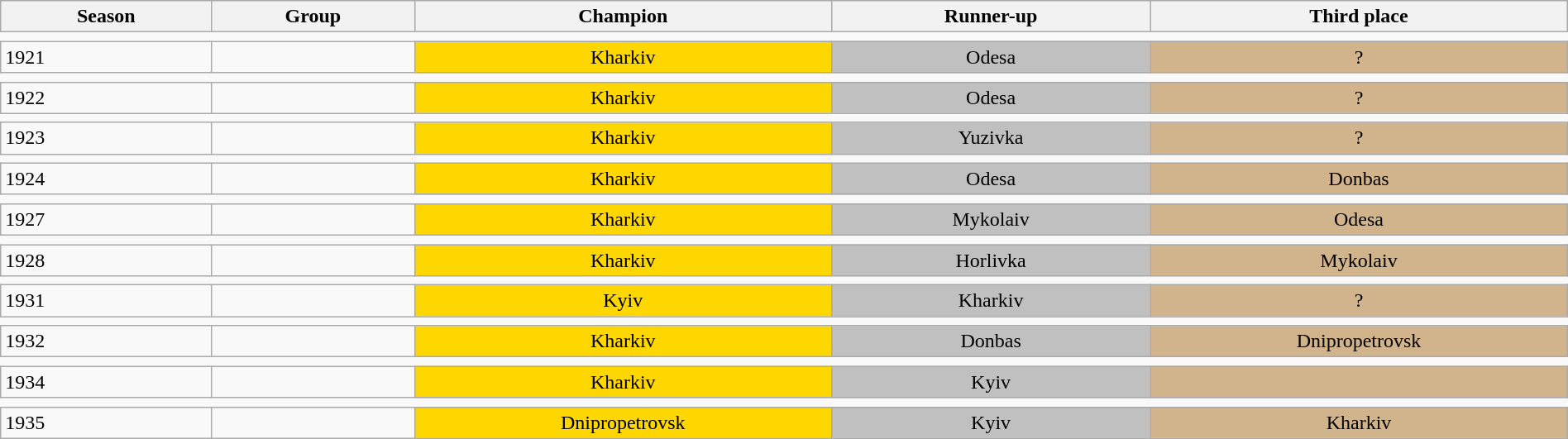<table class="wikitable" width=100% align=center style="border:2px black;">
<tr>
<th>Season</th>
<th>Group</th>
<th>Champion</th>
<th>Runner-up</th>
<th>Third place</th>
</tr>
<tr>
<td colspan=5 style="border:1px black;"></td>
</tr>
<tr>
<td>1921</td>
<td align=center></td>
<td align=center bgcolor=gold>Kharkiv</td>
<td align=center bgcolor=silver>Odesa</td>
<td align=center bgcolor=tan>?</td>
</tr>
<tr>
<td colspan=5 style="border:1px black;"></td>
</tr>
<tr>
<td>1922</td>
<td align=center></td>
<td align=center bgcolor=gold>Kharkiv</td>
<td align=center bgcolor=silver>Odesa</td>
<td align=center bgcolor=tan>?</td>
</tr>
<tr>
<td colspan=5 style="border:1px black;"></td>
</tr>
<tr>
<td>1923</td>
<td align=center></td>
<td align=center bgcolor=gold>Kharkiv</td>
<td align=center bgcolor=silver>Yuzivka</td>
<td align=center bgcolor=tan>?</td>
</tr>
<tr>
<td colspan=5 style="border:1px black;"></td>
</tr>
<tr>
<td>1924</td>
<td align=center></td>
<td align=center bgcolor=gold>Kharkiv</td>
<td align=center bgcolor=silver>Odesa</td>
<td align=center bgcolor=tan>Donbas</td>
</tr>
<tr>
<td colspan=5 style="border:1px black;"></td>
</tr>
<tr>
<td>1927</td>
<td align=center></td>
<td align=center bgcolor=gold>Kharkiv</td>
<td align=center bgcolor=silver>Mykolaiv</td>
<td align=center bgcolor=tan>Odesa</td>
</tr>
<tr>
<td colspan=5 style="border:1px black;"></td>
</tr>
<tr>
<td>1928</td>
<td align=center></td>
<td align=center bgcolor=gold>Kharkiv</td>
<td align=center bgcolor=silver>Horlivka</td>
<td align=center bgcolor=tan>Mykolaiv</td>
</tr>
<tr>
<td colspan=5 style="border:1px black;"></td>
</tr>
<tr>
<td>1931</td>
<td align=center></td>
<td align=center bgcolor=gold>Kyiv</td>
<td align=center bgcolor=silver>Kharkiv</td>
<td align=center bgcolor=tan>?</td>
</tr>
<tr>
<td colspan=5 style="border:1px black;"></td>
</tr>
<tr>
<td>1932</td>
<td align=center></td>
<td align=center bgcolor=gold>Kharkiv</td>
<td align=center bgcolor=silver>Donbas</td>
<td align=center bgcolor=tan>Dnipropetrovsk</td>
</tr>
<tr>
<td colspan=5 style="border:1px black;"></td>
</tr>
<tr>
<td>1934</td>
<td align=center></td>
<td align=center bgcolor=gold>Kharkiv</td>
<td align=center bgcolor=silver>Kyiv</td>
<td align=center bgcolor=tan></td>
</tr>
<tr>
<td colspan=5 style="border:1px black;"></td>
</tr>
<tr>
<td>1935</td>
<td align=center></td>
<td align=center bgcolor=gold>Dnipropetrovsk</td>
<td align=center bgcolor=silver>Kyiv</td>
<td align=center bgcolor=tan>Kharkiv</td>
</tr>
</table>
